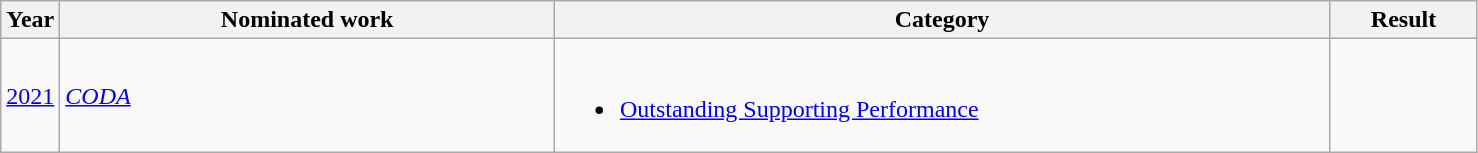<table class=wikitable>
<tr>
<th width=4%>Year</th>
<th width=33.5%>Nominated work</th>
<th width=52.5%>Category</th>
<th width=10%>Result</th>
</tr>
<tr>
<td><a href='#'>2021</a></td>
<td><em><a href='#'>CODA</a></em></td>
<td><br><ul><li><a href='#'>Outstanding Supporting Performance</a></li></ul></td>
<td></td>
</tr>
</table>
